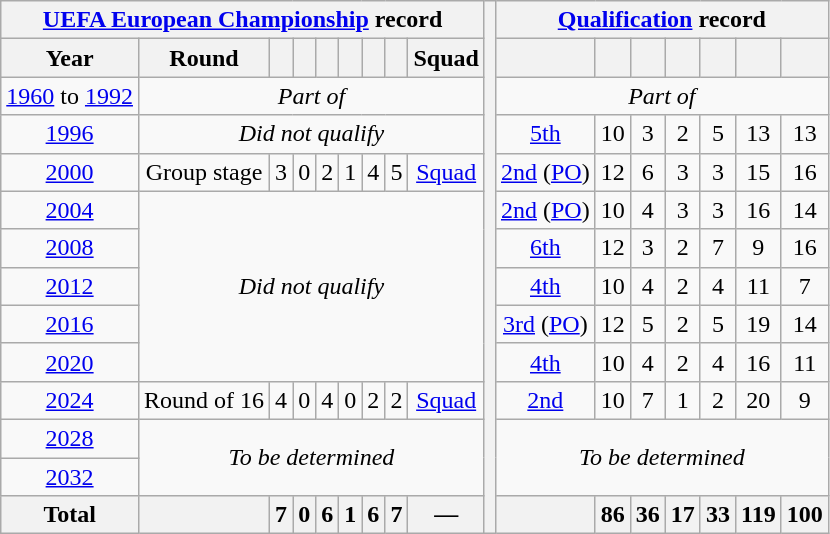<table class="wikitable" style="text-align: center;font-size:100%;">
<tr>
<th colspan="9"><a href='#'>UEFA European Championship</a> record</th>
<th rowspan="14"></th>
<th colspan="7"><a href='#'>Qualification</a> record</th>
</tr>
<tr>
<th>Year</th>
<th>Round</th>
<th></th>
<th></th>
<th></th>
<th></th>
<th></th>
<th></th>
<th>Squad</th>
<th></th>
<th></th>
<th></th>
<th></th>
<th></th>
<th></th>
<th></th>
</tr>
<tr>
<td><a href='#'>1960</a> to <a href='#'>1992</a></td>
<td colspan="8"><em>Part of </em></td>
<td colspan="7"><em>Part of </em></td>
</tr>
<tr>
<td> <a href='#'>1996</a></td>
<td colspan="8"><em>Did not qualify</em></td>
<td><a href='#'>5th</a></td>
<td>10</td>
<td>3</td>
<td>2</td>
<td>5</td>
<td>13</td>
<td>13</td>
</tr>
<tr>
<td>  <a href='#'>2000</a></td>
<td>Group stage</td>
<td>3</td>
<td>0</td>
<td>2</td>
<td>1</td>
<td>4</td>
<td>5</td>
<td><a href='#'>Squad</a></td>
<td><a href='#'>2nd</a> (<a href='#'>PO</a>)</td>
<td>12</td>
<td>6</td>
<td>3</td>
<td>3</td>
<td>15</td>
<td>16</td>
</tr>
<tr>
<td> <a href='#'>2004</a></td>
<td colspan="8" rowspan="5"><em>Did not qualify</em></td>
<td><a href='#'>2nd</a> (<a href='#'>PO</a>)</td>
<td>10</td>
<td>4</td>
<td>3</td>
<td>3</td>
<td>16</td>
<td>14</td>
</tr>
<tr>
<td>  <a href='#'>2008</a></td>
<td><a href='#'>6th</a></td>
<td>12</td>
<td>3</td>
<td>2</td>
<td>7</td>
<td>9</td>
<td>16</td>
</tr>
<tr>
<td>  <a href='#'>2012</a></td>
<td><a href='#'>4th</a></td>
<td>10</td>
<td>4</td>
<td>2</td>
<td>4</td>
<td>11</td>
<td>7</td>
</tr>
<tr>
<td> <a href='#'>2016</a></td>
<td><a href='#'>3rd</a> (<a href='#'>PO</a>)</td>
<td>12</td>
<td>5</td>
<td>2</td>
<td>5</td>
<td>19</td>
<td>14</td>
</tr>
<tr>
<td> <a href='#'>2020</a></td>
<td><a href='#'>4th</a></td>
<td>10</td>
<td>4</td>
<td>2</td>
<td>4</td>
<td>16</td>
<td>11</td>
</tr>
<tr>
<td> <a href='#'>2024</a></td>
<td>Round of 16</td>
<td>4</td>
<td>0</td>
<td>4</td>
<td>0</td>
<td>2</td>
<td>2</td>
<td><a href='#'>Squad</a></td>
<td><a href='#'>2nd</a></td>
<td>10</td>
<td>7</td>
<td>1</td>
<td>2</td>
<td>20</td>
<td>9</td>
</tr>
<tr>
<td>  <a href='#'>2028</a></td>
<td colspan="8" rowspan="2"><em>To be determined</em></td>
<td colspan="7" rowspan="2"><em>To be determined</em></td>
</tr>
<tr>
<td>  <a href='#'>2032</a></td>
</tr>
<tr>
<th>Total</th>
<th></th>
<th>7</th>
<th>0</th>
<th>6</th>
<th>1</th>
<th>6</th>
<th>7</th>
<th>—</th>
<th></th>
<th>86</th>
<th>36</th>
<th>17</th>
<th>33</th>
<th>119</th>
<th>100</th>
</tr>
</table>
